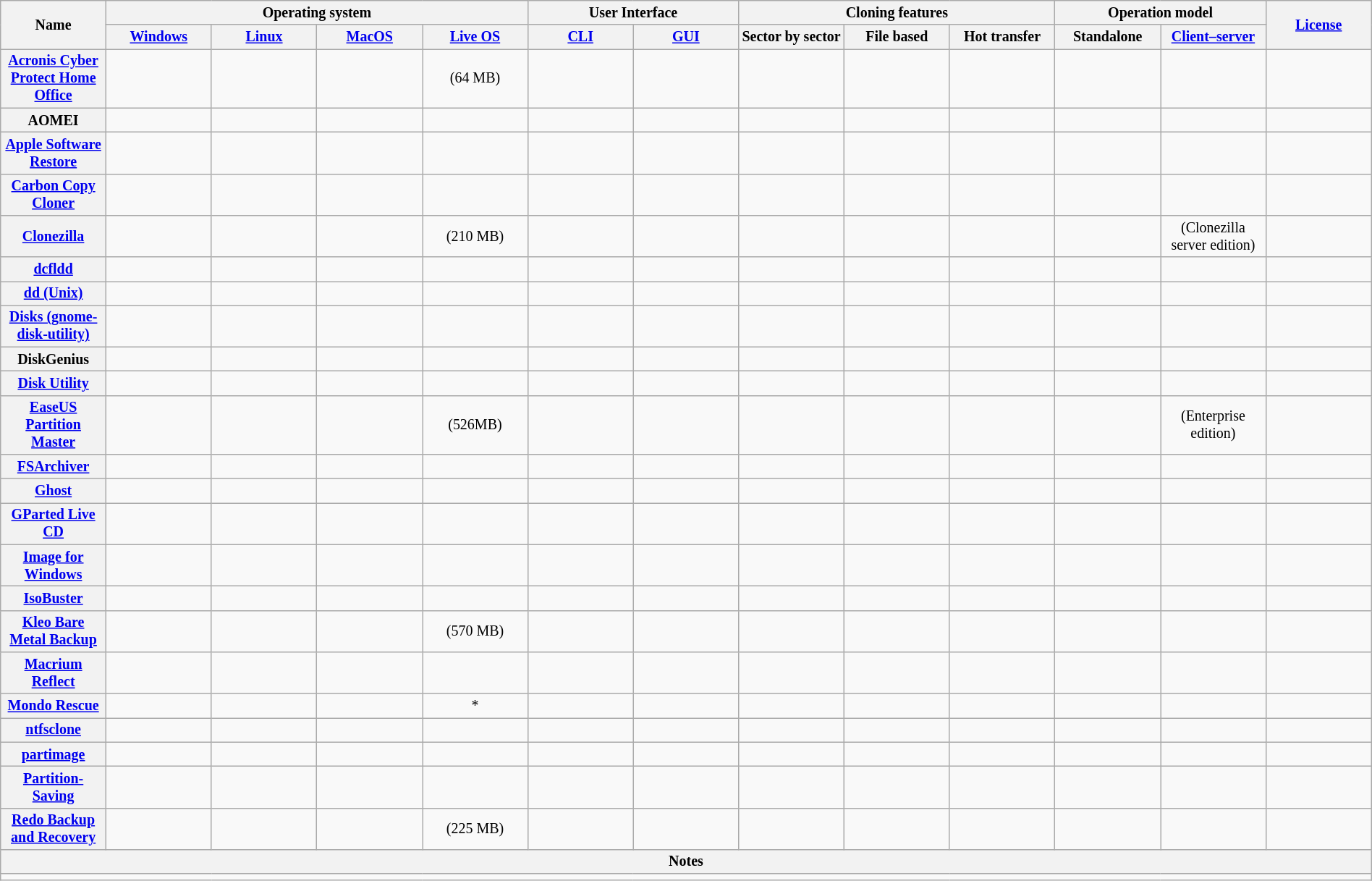<table class="wikitable sortable sort-under sticky-header-multi" style="width: 100%; text-align: center; font-size: smaller; table-layout: fixed;">
<tr>
<th rowspan="2" scope="col">Name</th>
<th colspan="4" scope="col">Operating system</th>
<th colspan="2">User Interface</th>
<th colspan="3">Cloning features</th>
<th colspan="2" scope="col">Operation model</th>
<th rowspan="2" scope="col"><a href='#'>License</a></th>
</tr>
<tr>
<th><a href='#'>Windows</a></th>
<th><a href='#'>Linux</a></th>
<th><a href='#'>MacOS</a></th>
<th scope="col"><a href='#'>Live OS</a></th>
<th><a href='#'>CLI</a></th>
<th><a href='#'>GUI</a></th>
<th>Sector by sector</th>
<th>File based</th>
<th>Hot transfer</th>
<th scope="col">Standalone</th>
<th scope="col"><a href='#'>Client–server</a></th>
</tr>
<tr>
<th scope="row"><a href='#'>Acronis Cyber Protect Home Office</a></th>
<td></td>
<td></td>
<td></td>
<td> (64 MB)</td>
<td></td>
<td></td>
<td></td>
<td></td>
<td></td>
<td></td>
<td></td>
<td></td>
</tr>
<tr>
<th scope="row">AOMEI</th>
<td></td>
<td></td>
<td></td>
<td></td>
<td></td>
<td></td>
<td></td>
<td></td>
<td></td>
<td></td>
<td></td>
<td></td>
</tr>
<tr>
<th scope="row"><a href='#'>Apple Software Restore</a></th>
<td></td>
<td></td>
<td></td>
<td></td>
<td></td>
<td></td>
<td></td>
<td></td>
<td></td>
<td></td>
<td></td>
<td></td>
</tr>
<tr>
<th scope="row"><a href='#'>Carbon Copy Cloner</a></th>
<td></td>
<td></td>
<td></td>
<td></td>
<td></td>
<td></td>
<td></td>
<td></td>
<td></td>
<td></td>
<td></td>
<td></td>
</tr>
<tr>
<th scope="row"><a href='#'>Clonezilla</a></th>
<td></td>
<td></td>
<td></td>
<td> (210 MB)</td>
<td></td>
<td></td>
<td></td>
<td></td>
<td></td>
<td></td>
<td> (Clonezilla server edition)</td>
<td></td>
</tr>
<tr>
<th scope="row"><a href='#'>dcfldd</a></th>
<td></td>
<td></td>
<td></td>
<td></td>
<td></td>
<td></td>
<td></td>
<td></td>
<td></td>
<td></td>
<td></td>
<td></td>
</tr>
<tr>
<th scope="row"><a href='#'>dd (Unix)</a></th>
<td></td>
<td></td>
<td></td>
<td></td>
<td></td>
<td></td>
<td></td>
<td></td>
<td></td>
<td></td>
<td></td>
<td></td>
</tr>
<tr>
<th scope="row"><a href='#'>Disks (gnome-disk-utility)</a></th>
<td></td>
<td></td>
<td></td>
<td></td>
<td></td>
<td></td>
<td></td>
<td></td>
<td></td>
<td></td>
<td></td>
<td></td>
</tr>
<tr>
<th scope="row">DiskGenius</th>
<td></td>
<td></td>
<td></td>
<td></td>
<td></td>
<td></td>
<td></td>
<td></td>
<td></td>
<td></td>
<td></td>
<td></td>
</tr>
<tr>
<th scope="row"><a href='#'>Disk Utility</a></th>
<td></td>
<td></td>
<td></td>
<td></td>
<td></td>
<td></td>
<td></td>
<td></td>
<td></td>
<td></td>
<td></td>
<td></td>
</tr>
<tr>
<th scope="row"><a href='#'>EaseUS Partition Master</a></th>
<td></td>
<td></td>
<td></td>
<td> (526MB)</td>
<td></td>
<td></td>
<td></td>
<td></td>
<td></td>
<td></td>
<td> (Enterprise edition)</td>
<td></td>
</tr>
<tr>
<th scope="row"><a href='#'>FSArchiver</a></th>
<td></td>
<td></td>
<td></td>
<td></td>
<td></td>
<td></td>
<td></td>
<td></td>
<td></td>
<td></td>
<td></td>
<td></td>
</tr>
<tr>
<th scope="row"><a href='#'>Ghost</a></th>
<td></td>
<td></td>
<td></td>
<td></td>
<td></td>
<td></td>
<td></td>
<td></td>
<td></td>
<td></td>
<td></td>
<td></td>
</tr>
<tr>
<th scope="row"><a href='#'>GParted Live CD</a></th>
<td></td>
<td></td>
<td></td>
<td></td>
<td></td>
<td></td>
<td></td>
<td></td>
<td></td>
<td></td>
<td></td>
<td></td>
</tr>
<tr>
<th scope="row"><a href='#'>Image for Windows</a></th>
<td></td>
<td></td>
<td></td>
<td></td>
<td></td>
<td></td>
<td></td>
<td></td>
<td></td>
<td></td>
<td></td>
<td></td>
</tr>
<tr>
<th scope="row"><a href='#'>IsoBuster</a></th>
<td></td>
<td></td>
<td></td>
<td></td>
<td></td>
<td></td>
<td></td>
<td></td>
<td></td>
<td></td>
<td></td>
<td></td>
</tr>
<tr>
<th scope="row"><a href='#'>Kleo Bare Metal Backup</a></th>
<td></td>
<td></td>
<td></td>
<td> (570 MB)</td>
<td></td>
<td></td>
<td></td>
<td></td>
<td></td>
<td></td>
<td></td>
<td></td>
</tr>
<tr>
<th scope="row"><a href='#'>Macrium Reflect</a></th>
<td></td>
<td></td>
<td></td>
<td></td>
<td></td>
<td></td>
<td></td>
<td></td>
<td></td>
<td></td>
<td></td>
<td></td>
</tr>
<tr>
<th scope="row"><a href='#'>Mondo Rescue</a></th>
<td></td>
<td></td>
<td></td>
<td> *</td>
<td></td>
<td></td>
<td></td>
<td></td>
<td></td>
<td></td>
<td></td>
<td></td>
</tr>
<tr>
<th scope="row"><a href='#'>ntfsclone</a></th>
<td></td>
<td></td>
<td></td>
<td></td>
<td></td>
<td></td>
<td></td>
<td></td>
<td></td>
<td></td>
<td></td>
<td></td>
</tr>
<tr>
<th scope="row"><a href='#'>partimage</a></th>
<td></td>
<td></td>
<td></td>
<td></td>
<td></td>
<td></td>
<td></td>
<td></td>
<td></td>
<td></td>
<td></td>
<td></td>
</tr>
<tr>
<th scope="row"><a href='#'>Partition-Saving</a></th>
<td></td>
<td></td>
<td></td>
<td></td>
<td></td>
<td></td>
<td></td>
<td></td>
<td></td>
<td></td>
<td></td>
<td></td>
</tr>
<tr>
<th scope="row"><a href='#'>Redo Backup and Recovery</a></th>
<td></td>
<td></td>
<td></td>
<td> (225 MB)</td>
<td></td>
<td></td>
<td></td>
<td></td>
<td></td>
<td></td>
<td></td>
<td></td>
</tr>
<tr class=sortbottom>
<th colspan="13">Notes</th>
</tr>
<tr class=sortbottom>
<td colspan="13"></td>
</tr>
</table>
